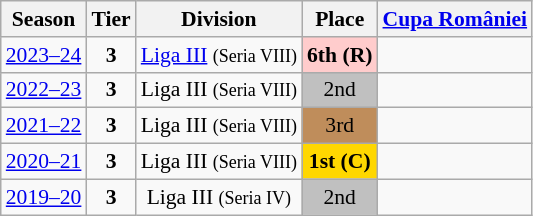<table class="wikitable" style="text-align:center; font-size:90%">
<tr>
<th>Season</th>
<th>Tier</th>
<th>Division</th>
<th>Place</th>
<th><a href='#'>Cupa României</a></th>
</tr>
<tr>
<td><a href='#'>2023–24</a></td>
<td><strong>3</strong></td>
<td><a href='#'>Liga III</a> <small>(Seria VIII)</small></td>
<td align=center bgcolor=FFCCCC><strong>6th</strong> <strong>(R)</strong></td>
<td></td>
</tr>
<tr>
<td><a href='#'>2022–23</a></td>
<td><strong>3</strong></td>
<td>Liga III <small>(Seria VIII)</small></td>
<td align=center bgcolor=silver>2nd</td>
<td></td>
</tr>
<tr>
<td><a href='#'>2021–22</a></td>
<td><strong>3</strong></td>
<td>Liga III <small>(Seria VIII)</small></td>
<td align=center bgcolor=#BF8D5B>3rd</td>
<td></td>
</tr>
<tr>
<td><a href='#'>2020–21</a></td>
<td><strong>3</strong></td>
<td>Liga III <small>(Seria VIII)</small></td>
<td align=center bgcolor=gold><strong>1st (C)</strong></td>
<td></td>
</tr>
<tr>
<td><a href='#'>2019–20</a></td>
<td><strong>3</strong></td>
<td>Liga III <small>(Seria IV)</small></td>
<td align=center bgcolor=silver>2nd</td>
<td></td>
</tr>
</table>
